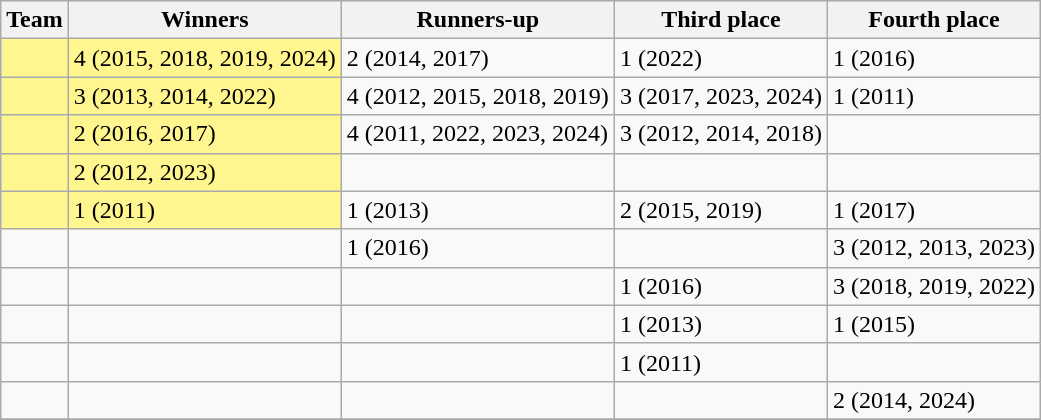<table class=wikitable>
<tr>
<th>Team</th>
<th>Winners</th>
<th>Runners-up</th>
<th>Third place</th>
<th>Fourth place</th>
</tr>
<tr>
<td style=background:#FFF68F></td>
<td style=background:#FFF68F>4 (2015, 2018, 2019, 2024)</td>
<td>2 (2014, 2017)</td>
<td>1 (2022)</td>
<td>1 (2016)</td>
</tr>
<tr>
<td style=background:#FFF68F></td>
<td style=background:#FFF68F>3 (2013, 2014, 2022)</td>
<td>4 (2012, 2015, 2018, 2019)</td>
<td>3 (2017, 2023, 2024)</td>
<td>1 (2011)</td>
</tr>
<tr>
<td style=background:#FFF68F></td>
<td style=background:#FFF68F>2 (2016, 2017)</td>
<td>4 (2011, 2022, 2023, 2024)</td>
<td>3 (2012, 2014, 2018)</td>
<td></td>
</tr>
<tr>
<td style=background:#FFF68F></td>
<td style=background:#FFF68F>2 (2012, 2023)</td>
<td></td>
<td></td>
<td></td>
</tr>
<tr>
<td style=background:#FFF68F></td>
<td style=background:#FFF68F>1 (2011)</td>
<td>1 (2013)</td>
<td>2 (2015, 2019)</td>
<td>1 (2017)</td>
</tr>
<tr>
<td></td>
<td></td>
<td>1 (2016)</td>
<td></td>
<td>3 (2012, 2013, 2023)</td>
</tr>
<tr>
<td></td>
<td></td>
<td></td>
<td>1 (2016)</td>
<td>3 (2018, 2019, 2022)</td>
</tr>
<tr>
<td></td>
<td></td>
<td></td>
<td>1 (2013)</td>
<td>1 (2015)</td>
</tr>
<tr>
<td></td>
<td></td>
<td></td>
<td>1 (2011)</td>
<td></td>
</tr>
<tr>
<td></td>
<td></td>
<td></td>
<td></td>
<td>2 (2014, 2024)</td>
</tr>
<tr>
</tr>
</table>
